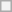<table class="wikitable" style="text-align:center">
<tr>
<th rowspan="8" colspan="2"></th>
</tr>
</table>
